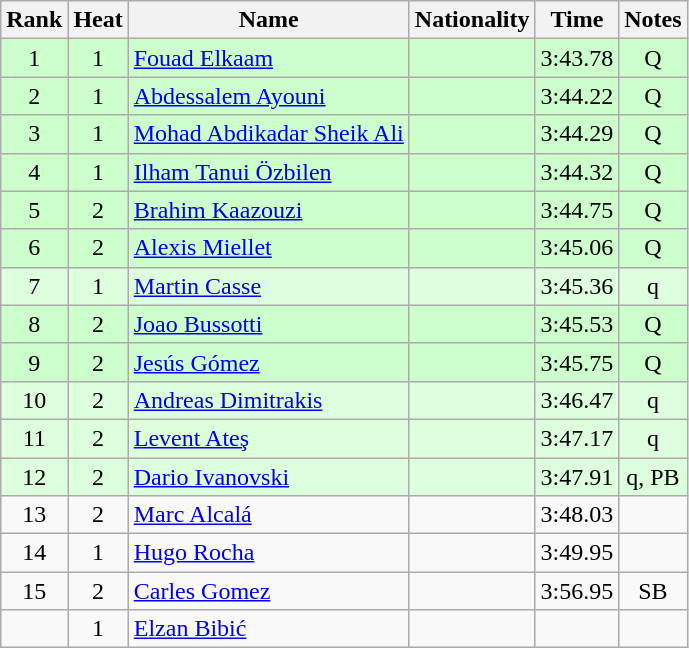<table class="wikitable sortable" style="text-align:center">
<tr>
<th>Rank</th>
<th>Heat</th>
<th>Name</th>
<th>Nationality</th>
<th>Time</th>
<th>Notes</th>
</tr>
<tr bgcolor=ccffcc>
<td>1</td>
<td>1</td>
<td align=left><a href='#'>Fouad Elkaam</a></td>
<td align=left></td>
<td>3:43.78</td>
<td>Q</td>
</tr>
<tr bgcolor=ccffcc>
<td>2</td>
<td>1</td>
<td align=left><a href='#'>Abdessalem Ayouni</a></td>
<td align=left></td>
<td>3:44.22</td>
<td>Q</td>
</tr>
<tr bgcolor=ccffcc>
<td>3</td>
<td>1</td>
<td align=left><a href='#'>Mohad Abdikadar Sheik Ali</a></td>
<td align=left></td>
<td>3:44.29</td>
<td>Q</td>
</tr>
<tr bgcolor=ccffcc>
<td>4</td>
<td>1</td>
<td align=left><a href='#'>Ilham Tanui Özbilen</a></td>
<td align=left></td>
<td>3:44.32</td>
<td>Q</td>
</tr>
<tr bgcolor=ccffcc>
<td>5</td>
<td>2</td>
<td align=left><a href='#'>Brahim Kaazouzi</a></td>
<td align=left></td>
<td>3:44.75</td>
<td>Q</td>
</tr>
<tr bgcolor=ccffcc>
<td>6</td>
<td>2</td>
<td align=left><a href='#'>Alexis Miellet</a></td>
<td align=left></td>
<td>3:45.06</td>
<td>Q</td>
</tr>
<tr bgcolor=ddffdd>
<td>7</td>
<td>1</td>
<td align=left><a href='#'>Martin Casse</a></td>
<td align=left></td>
<td>3:45.36</td>
<td>q</td>
</tr>
<tr bgcolor=ccffcc>
<td>8</td>
<td>2</td>
<td align=left><a href='#'>Joao Bussotti</a></td>
<td align=left></td>
<td>3:45.53</td>
<td>Q</td>
</tr>
<tr bgcolor=ccffcc>
<td>9</td>
<td>2</td>
<td align=left><a href='#'>Jesús Gómez</a></td>
<td align=left></td>
<td>3:45.75</td>
<td>Q</td>
</tr>
<tr bgcolor=ddffdd>
<td>10</td>
<td>2</td>
<td align=left><a href='#'>Andreas Dimitrakis</a></td>
<td align=left></td>
<td>3:46.47</td>
<td>q</td>
</tr>
<tr bgcolor=ddffdd>
<td>11</td>
<td>2</td>
<td align=left><a href='#'>Levent Ateş</a></td>
<td align=left></td>
<td>3:47.17</td>
<td>q</td>
</tr>
<tr bgcolor=ddffdd>
<td>12</td>
<td>2</td>
<td align=left><a href='#'>Dario Ivanovski</a></td>
<td align=left></td>
<td>3:47.91</td>
<td>q, PB</td>
</tr>
<tr>
<td>13</td>
<td>2</td>
<td align=left><a href='#'>Marc Alcalá</a></td>
<td align=left></td>
<td>3:48.03</td>
<td></td>
</tr>
<tr>
<td>14</td>
<td>1</td>
<td align=left><a href='#'>Hugo Rocha</a></td>
<td align=left></td>
<td>3:49.95</td>
<td></td>
</tr>
<tr>
<td>15</td>
<td>2</td>
<td align=left><a href='#'>Carles Gomez</a></td>
<td align=left></td>
<td>3:56.95</td>
<td>SB</td>
</tr>
<tr>
<td></td>
<td>1</td>
<td align=left><a href='#'>Elzan Bibić</a></td>
<td align=left></td>
<td></td>
<td></td>
</tr>
</table>
